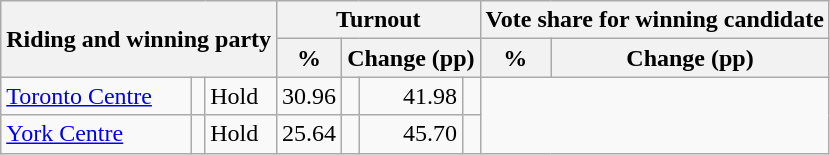<table class="wikitable" style="text-align:right">
<tr>
<th rowspan="2" colspan="3">Riding and winning party</th>
<th colspan="4">Turnout</th>
<th colspan="4">Vote share for winning candidate</th>
</tr>
<tr>
<th>%</th>
<th colspan="3">Change (pp)</th>
<th>%</th>
<th colspan="3">Change (pp)</th>
</tr>
<tr>
<td style="text-align:left"><a href='#'>Toronto Centre</a></td>
<td style="text-align:left"></td>
<td style="text-align:left">Hold</td>
<td>30.96</td>
<td></td>
<td>41.98</td>
<td></td>
</tr>
<tr>
<td style="text-align:left"><a href='#'>York Centre</a></td>
<td style="text-align:left"></td>
<td style="text-align:left">Hold</td>
<td>25.64</td>
<td></td>
<td>45.70</td>
<td></td>
</tr>
</table>
